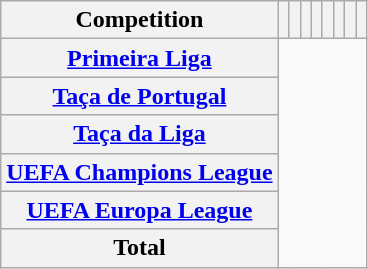<table class="wikitable sortable plainrowheaders" style="text-align:center;">
<tr>
<th scope=col>Competition</th>
<th scope=col></th>
<th scope=col></th>
<th scope=col></th>
<th scope=col></th>
<th scope=col></th>
<th scope=col></th>
<th scope=col></th>
<th scope=col></th>
</tr>
<tr>
<th scope=row align=left><a href='#'>Primeira Liga</a><br></th>
</tr>
<tr>
<th scope=row align=left><a href='#'>Taça de Portugal</a><br></th>
</tr>
<tr>
<th scope=row align=left><a href='#'>Taça da Liga</a><br></th>
</tr>
<tr>
<th scope=row align=left><a href='#'>UEFA Champions League</a><br></th>
</tr>
<tr>
<th scope=row align=left><a href='#'>UEFA Europa League</a><br></th>
</tr>
<tr>
<th scope=row>Total<br></th>
</tr>
</table>
